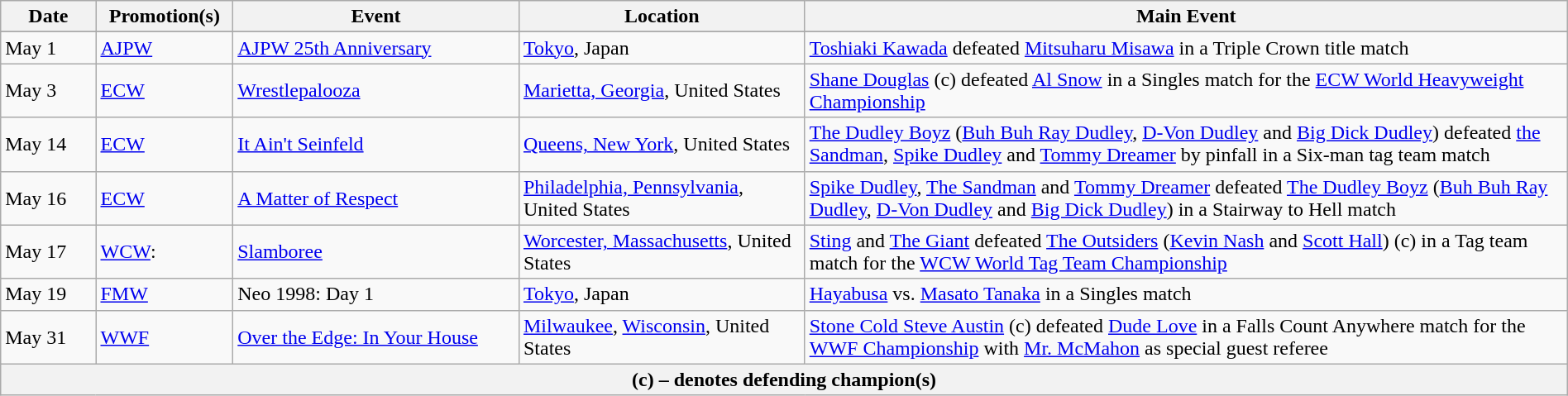<table class="wikitable" style="width:100%;">
<tr>
<th width="5%">Date</th>
<th width="5%">Promotion(s)</th>
<th style="width:15%;">Event</th>
<th style="width:15%;">Location</th>
<th style="width:40%;">Main Event</th>
</tr>
<tr style="width:20%;" |Notes>
</tr>
<tr>
<td>May 1</td>
<td><a href='#'>AJPW</a></td>
<td><a href='#'>AJPW 25th Anniversary</a></td>
<td><a href='#'>Tokyo</a>, Japan</td>
<td><a href='#'>Toshiaki Kawada</a> defeated <a href='#'>Mitsuharu Misawa</a> in a Triple Crown title match</td>
</tr>
<tr>
<td>May 3</td>
<td><a href='#'>ECW</a></td>
<td><a href='#'>Wrestlepalooza</a></td>
<td><a href='#'>Marietta, Georgia</a>, United States</td>
<td><a href='#'>Shane Douglas</a> (c) defeated <a href='#'>Al Snow</a> in a Singles match for the <a href='#'>ECW World Heavyweight Championship</a></td>
</tr>
<tr>
<td>May 14</td>
<td><a href='#'>ECW</a></td>
<td><a href='#'>It Ain't Seinfeld</a></td>
<td><a href='#'>Queens, New York</a>, United States</td>
<td><a href='#'>The Dudley Boyz</a> (<a href='#'>Buh Buh Ray Dudley</a>, <a href='#'>D-Von Dudley</a> and <a href='#'>Big Dick Dudley</a>) defeated <a href='#'>the Sandman</a>, <a href='#'>Spike Dudley</a> and <a href='#'>Tommy Dreamer</a> by pinfall in a Six-man tag team match</td>
</tr>
<tr>
<td>May 16</td>
<td><a href='#'>ECW</a></td>
<td><a href='#'>A Matter of Respect</a></td>
<td><a href='#'>Philadelphia, Pennsylvania</a>, United States</td>
<td><a href='#'>Spike Dudley</a>, <a href='#'>The Sandman</a> and <a href='#'>Tommy Dreamer</a> defeated <a href='#'>The Dudley Boyz</a> (<a href='#'>Buh Buh Ray Dudley</a>, <a href='#'>D-Von Dudley</a> and <a href='#'>Big Dick Dudley</a>) in a Stairway to Hell match</td>
</tr>
<tr>
<td>May 17</td>
<td><a href='#'>WCW</a>:<br></td>
<td><a href='#'>Slamboree</a></td>
<td><a href='#'>Worcester, Massachusetts</a>, United States</td>
<td><a href='#'>Sting</a> and <a href='#'>The Giant</a> defeated <a href='#'>The Outsiders</a> (<a href='#'>Kevin Nash</a> and <a href='#'>Scott Hall</a>) (c) in a Tag team match for the <a href='#'>WCW World Tag Team Championship</a></td>
</tr>
<tr>
<td>May 19</td>
<td><a href='#'>FMW</a></td>
<td>Neo 1998: Day 1</td>
<td><a href='#'>Tokyo</a>, Japan</td>
<td><a href='#'>Hayabusa</a> vs. <a href='#'>Masato Tanaka</a> in a Singles match</td>
</tr>
<tr>
<td>May 31</td>
<td><a href='#'>WWF</a></td>
<td><a href='#'>Over the Edge: In Your House</a></td>
<td><a href='#'>Milwaukee</a>, <a href='#'>Wisconsin</a>, United States</td>
<td><a href='#'>Stone Cold Steve Austin</a> (c) defeated <a href='#'>Dude Love</a> in a Falls Count Anywhere match for the <a href='#'>WWF Championship</a> with <a href='#'>Mr. McMahon</a> as special guest referee</td>
</tr>
<tr>
<th colspan="6">(c) – denotes defending champion(s)</th>
</tr>
</table>
